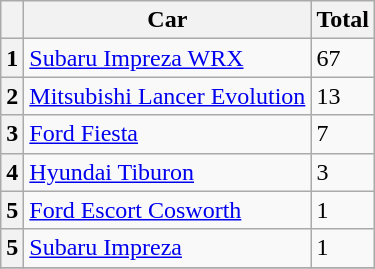<table class="wikitable" style="font-size:100%;">
<tr>
<th></th>
<th>Car</th>
<th>Total</th>
</tr>
<tr>
<th>1</th>
<td><a href='#'>Subaru Impreza WRX</a></td>
<td>67</td>
</tr>
<tr>
<th>2</th>
<td><a href='#'>Mitsubishi Lancer Evolution</a></td>
<td>13</td>
</tr>
<tr>
<th>3</th>
<td><a href='#'>Ford Fiesta</a></td>
<td>7</td>
</tr>
<tr>
<th>4</th>
<td><a href='#'>Hyundai Tiburon</a></td>
<td>3</td>
</tr>
<tr>
<th>5</th>
<td><a href='#'>Ford Escort Cosworth</a></td>
<td>1</td>
</tr>
<tr>
<th>5</th>
<td><a href='#'>Subaru Impreza</a></td>
<td>1</td>
</tr>
<tr>
</tr>
</table>
